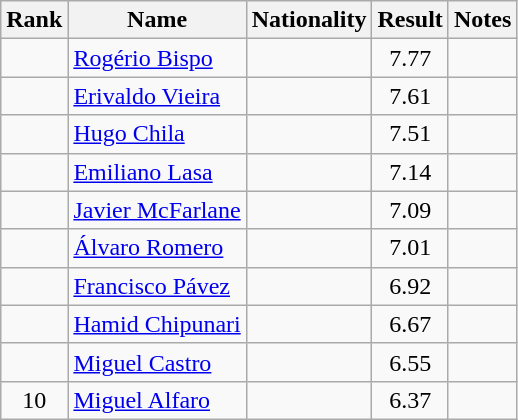<table class="wikitable sortable" style="text-align:center">
<tr>
<th>Rank</th>
<th>Name</th>
<th>Nationality</th>
<th>Result</th>
<th>Notes</th>
</tr>
<tr>
<td></td>
<td align=left><a href='#'>Rogério Bispo</a></td>
<td align=left></td>
<td>7.77</td>
<td></td>
</tr>
<tr>
<td></td>
<td align=left><a href='#'>Erivaldo Vieira</a></td>
<td align=left></td>
<td>7.61</td>
<td></td>
</tr>
<tr>
<td></td>
<td align=left><a href='#'>Hugo Chila</a></td>
<td align=left></td>
<td>7.51</td>
<td></td>
</tr>
<tr>
<td></td>
<td align=left><a href='#'>Emiliano Lasa</a></td>
<td align=left></td>
<td>7.14</td>
<td></td>
</tr>
<tr>
<td></td>
<td align=left><a href='#'>Javier McFarlane</a></td>
<td align=left></td>
<td>7.09</td>
<td></td>
</tr>
<tr>
<td></td>
<td align=left><a href='#'>Álvaro Romero</a></td>
<td align=left></td>
<td>7.01</td>
<td></td>
</tr>
<tr>
<td></td>
<td align=left><a href='#'>Francisco Pávez</a></td>
<td align=left></td>
<td>6.92</td>
<td></td>
</tr>
<tr>
<td></td>
<td align=left><a href='#'>Hamid Chipunari</a></td>
<td align=left></td>
<td>6.67</td>
<td></td>
</tr>
<tr>
<td></td>
<td align=left><a href='#'>Miguel Castro</a></td>
<td align=left></td>
<td>6.55</td>
<td></td>
</tr>
<tr>
<td>10</td>
<td align=left><a href='#'>Miguel Alfaro</a></td>
<td align=left></td>
<td>6.37</td>
<td></td>
</tr>
</table>
